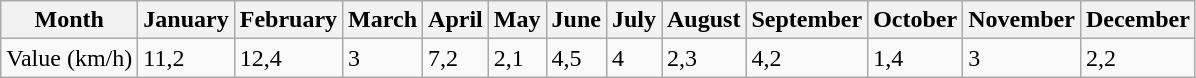<table class="wikitable">
<tr>
<th>Month</th>
<th>January</th>
<th>February</th>
<th>March</th>
<th>April</th>
<th>May</th>
<th>June</th>
<th>July</th>
<th>August</th>
<th>September</th>
<th>October</th>
<th>November</th>
<th>December</th>
</tr>
<tr>
<td>Value (km/h)</td>
<td>11,2</td>
<td>12,4</td>
<td>3</td>
<td>7,2</td>
<td>2,1</td>
<td>4,5</td>
<td>4</td>
<td>2,3</td>
<td>4,2</td>
<td>1,4</td>
<td>3</td>
<td>2,2</td>
</tr>
</table>
